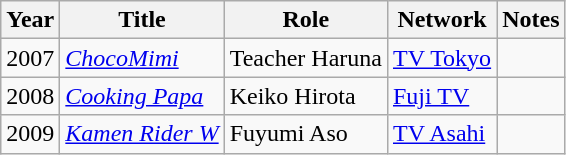<table class="wikitable">
<tr>
<th>Year</th>
<th>Title</th>
<th>Role</th>
<th>Network</th>
<th>Notes</th>
</tr>
<tr>
<td>2007</td>
<td><em><a href='#'>ChocoMimi</a></em></td>
<td>Teacher Haruna</td>
<td><a href='#'>TV Tokyo</a></td>
<td></td>
</tr>
<tr>
<td>2008</td>
<td><em><a href='#'>Cooking Papa</a></em></td>
<td>Keiko Hirota</td>
<td><a href='#'>Fuji TV</a></td>
<td></td>
</tr>
<tr>
<td>2009</td>
<td><em><a href='#'>Kamen Rider W</a></em></td>
<td>Fuyumi Aso</td>
<td><a href='#'>TV Asahi</a></td>
<td></td>
</tr>
</table>
